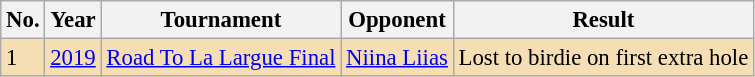<table class="wikitable" style="font-size:95%;">
<tr>
<th>No.</th>
<th>Year</th>
<th>Tournament</th>
<th>Opponent</th>
<th>Result</th>
</tr>
<tr style="background:#F5DEB3;">
<td>1</td>
<td><a href='#'>2019</a></td>
<td><a href='#'>Road To La Largue Final</a></td>
<td> <a href='#'>Niina Liias</a></td>
<td>Lost to birdie on first extra hole</td>
</tr>
</table>
